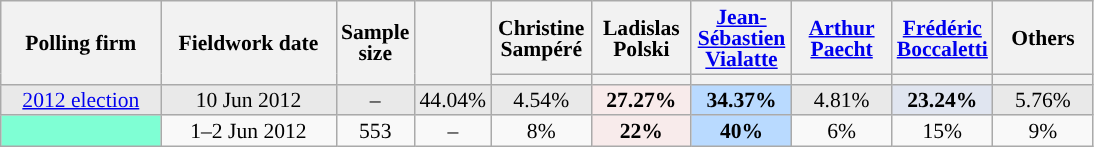<table class="wikitable sortable" style="text-align:center;font-size:90%;line-height:14px;">
<tr style="height:40px;">
<th style="width:100px;" rowspan="2">Polling firm</th>
<th style="width:110px;" rowspan="2">Fieldwork date</th>
<th style="width:35px;" rowspan="2">Sample<br>size</th>
<th style="width:30px;" rowspan="2"></th>
<th class="unsortable" style="width:60px;">Christine Sampéré<br></th>
<th class="unsortable" style="width:60px;">Ladislas Polski<br></th>
<th class="unsortable" style="width:60px;"><a href='#'>Jean-Sébastien Vialatte</a><br></th>
<th class="unsortable" style="width:60px;"><a href='#'>Arthur Paecht</a><br></th>
<th class="unsortable" style="width:60px;"><a href='#'>Frédéric Boccaletti</a><br></th>
<th class="unsortable" style="width:60px;">Others</th>
</tr>
<tr>
<th style="background:"></th>
<th style="background:"></th>
<th style="background:"></th>
<th style="background:"></th>
<th style="background:"></th>
<th style="background:"></th>
</tr>
<tr style="background:#E9E9E9;">
<td><a href='#'>2012 election</a></td>
<td data-sort-value="2012-06-10">10 Jun 2012</td>
<td>–</td>
<td>44.04%</td>
<td>4.54%</td>
<td style="background:#F8EBEB;"><strong>27.27%</strong></td>
<td style="background:#B9DAFF;"><strong>34.37%</strong></td>
<td>4.81%</td>
<td style="background:#E0E5F0;"><strong>23.24%</strong></td>
<td>5.76%</td>
</tr>
<tr>
<td style="background:aquamarine;"></td>
<td data-sort-value="2012-06-02">1–2 Jun 2012</td>
<td>553</td>
<td>–</td>
<td>8%</td>
<td style="background:#F8EBEB;"><strong>22%</strong></td>
<td style="background:#B9DAFF;"><strong>40%</strong></td>
<td>6%</td>
<td>15%</td>
<td>9%</td>
</tr>
</table>
